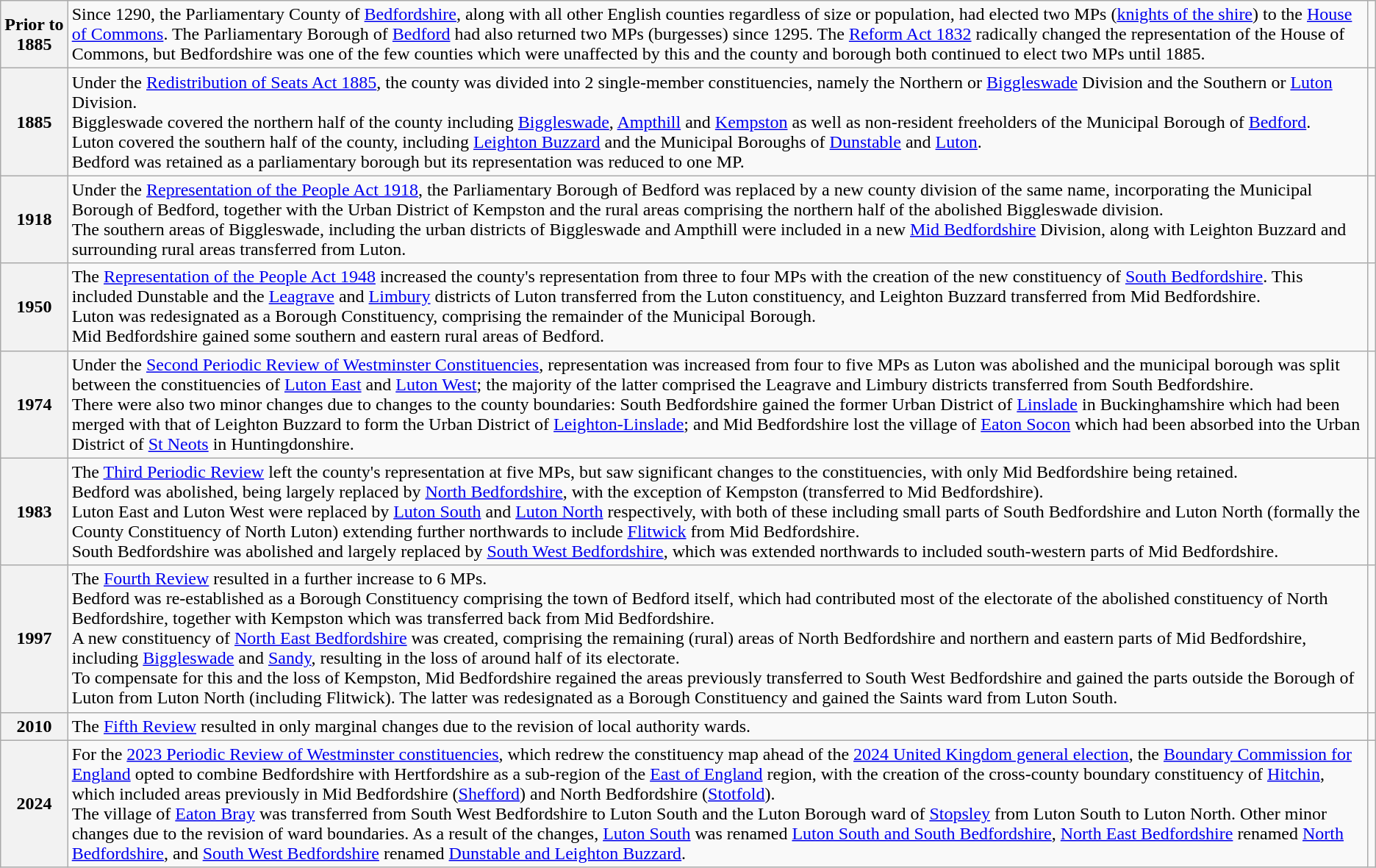<table class="wikitable">
<tr>
<th><strong>Prior to 1885</strong></th>
<td>Since 1290, the Parliamentary County of <a href='#'>Bedfordshire</a>, along with all other English counties regardless of size or population, had elected two MPs (<a href='#'>knights of the shire</a>) to the <a href='#'>House of Commons</a>. The Parliamentary Borough of <a href='#'>Bedford</a> had also returned two MPs (burgesses) since 1295. The <a href='#'>Reform Act 1832</a> radically changed the representation of the House of Commons, but Bedfordshire was one of the few counties which were unaffected by this and the county and borough both continued to elect two MPs until 1885.</td>
<td></td>
</tr>
<tr>
<th><strong>1885</strong></th>
<td>Under the <a href='#'>Redistribution of Seats Act 1885</a>, the county was divided into 2 single-member constituencies, namely the Northern or <a href='#'>Biggleswade</a> Division and the Southern or <a href='#'>Luton</a> Division.<br>Biggleswade covered the northern half of the county including <a href='#'>Biggleswade</a>, <a href='#'>Ampthill</a> and <a href='#'>Kempston</a> as well as non-resident freeholders of the Municipal Borough of <a href='#'>Bedford</a>.<br>Luton covered the southern half of the county, including <a href='#'>Leighton Buzzard</a> and the Municipal Boroughs of <a href='#'>Dunstable</a> and <a href='#'>Luton</a>.<br>Bedford was retained as a parliamentary borough but its representation was reduced to one MP.</td>
<td></td>
</tr>
<tr>
<th><strong>1918</strong></th>
<td>Under the <a href='#'>Representation of the People Act 1918</a>, the Parliamentary Borough of Bedford was replaced by a new county division of the same name, incorporating the Municipal Borough of Bedford, together with the Urban District of Kempston and the rural areas comprising the northern half of the abolished Biggleswade division.<br>The southern areas of Biggleswade, including the urban districts of Biggleswade and Ampthill were included in a new <a href='#'>Mid Bedfordshire</a> Division, along with Leighton Buzzard and surrounding rural areas transferred from Luton.</td>
<td></td>
</tr>
<tr>
<th><strong>1950</strong></th>
<td>The <a href='#'>Representation of the People Act 1948</a> increased the county's representation from three to four MPs with the creation of the new constituency of <a href='#'>South Bedfordshire</a>. This included Dunstable and the <a href='#'>Leagrave</a> and <a href='#'>Limbury</a> districts of Luton transferred from the Luton constituency, and Leighton Buzzard transferred from Mid Bedfordshire.<br>Luton was redesignated as a Borough Constituency, comprising the remainder of the Municipal Borough.<br>Mid Bedfordshire gained some southern and eastern rural areas of Bedford.</td>
<td></td>
</tr>
<tr>
<th>1974</th>
<td>Under the <a href='#'>Second Periodic Review of Westminster Constituencies</a>, representation was increased from four to five MPs as Luton was abolished and the municipal borough was split between the constituencies of <a href='#'>Luton East</a> and <a href='#'>Luton West</a>; the majority of the latter comprised the Leagrave and Limbury districts transferred from South Bedfordshire.<br>There were also two minor changes due to changes to the county boundaries: South Bedfordshire gained the former Urban District of <a href='#'>Linslade</a> in Buckinghamshire which had been merged with that of Leighton Buzzard to form the Urban District of <a href='#'>Leighton-Linslade</a>; and Mid Bedfordshire lost the village of <a href='#'>Eaton Socon</a> which had been absorbed into the Urban District of <a href='#'>St Neots</a> in Huntingdonshire.</td>
<td></td>
</tr>
<tr>
<th>1983</th>
<td>The <a href='#'>Third Periodic Review</a> left the county's representation at five MPs, but saw significant changes to the constituencies, with only Mid Bedfordshire being retained.<br>Bedford was abolished, being largely replaced by <a href='#'>North Bedfordshire</a>, with the exception of Kempston (transferred to Mid Bedfordshire).<br>Luton East and Luton West were replaced by <a href='#'>Luton South</a> and <a href='#'>Luton North</a> respectively, with both of these including small parts of South Bedfordshire and Luton North (formally the County Constituency of North Luton) extending further northwards to include <a href='#'>Flitwick</a> from Mid Bedfordshire.<br>South Bedfordshire was abolished and largely replaced by <a href='#'>South West Bedfordshire</a>, which was extended northwards to included south-western parts of Mid Bedfordshire.</td>
<td></td>
</tr>
<tr>
<th>1997</th>
<td>The <a href='#'>Fourth Review</a> resulted in a further increase to 6 MPs.<br>Bedford was re-established as a Borough Constituency comprising the town of Bedford itself, which had contributed most of the electorate of the abolished constituency of North Bedfordshire, together with Kempston which was transferred back from Mid Bedfordshire.<br>A new constituency of <a href='#'>North East Bedfordshire</a> was created, comprising the remaining (rural) areas of North Bedfordshire and northern and eastern parts of Mid Bedfordshire, including <a href='#'>Biggleswade</a> and <a href='#'>Sandy</a>, resulting in the loss of around half of its electorate.<br>To compensate for this and the loss of Kempston, Mid Bedfordshire regained the areas previously transferred to South West Bedfordshire and gained the parts outside the Borough of Luton from Luton North (including Flitwick). The latter was redesignated as a Borough Constituency and gained the Saints ward from Luton South.</td>
<td></td>
</tr>
<tr>
<th>2010</th>
<td>The <a href='#'>Fifth Review</a> resulted in only marginal changes due to the revision of local authority wards.</td>
<td></td>
</tr>
<tr>
<th>2024</th>
<td>For the <a href='#'>2023 Periodic Review of Westminster constituencies</a>, which redrew the constituency map ahead of the <a href='#'>2024 United Kingdom general election</a>, the <a href='#'>Boundary Commission for England</a> opted to combine Bedfordshire with Hertfordshire as a sub-region of the <a href='#'>East of England</a> region, with the creation of the cross-county boundary constituency of <a href='#'>Hitchin</a>, which included areas previously in Mid Bedfordshire (<a href='#'>Shefford</a>) and North Bedfordshire (<a href='#'>Stotfold</a>).<br>The village of <a href='#'>Eaton Bray</a> was transferred from South West Bedfordshire to Luton South and the Luton Borough ward of <a href='#'>Stopsley</a> from Luton South to Luton North. Other minor changes due to the revision of ward boundaries.
As a result of the changes, <a href='#'>Luton South</a> was renamed <a href='#'>Luton South and South Bedfordshire</a>, <a href='#'>North East Bedfordshire</a> renamed <a href='#'>North Bedfordshire</a>, and <a href='#'>South West Bedfordshire</a> renamed <a href='#'>Dunstable and Leighton Buzzard</a>.</td>
<td></td>
</tr>
</table>
